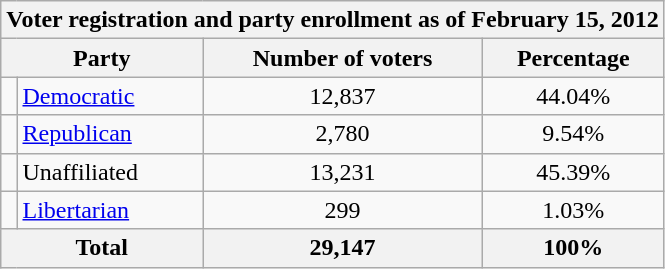<table class=wikitable>
<tr>
<th colspan = 6>Voter registration and party enrollment as of February 15, 2012</th>
</tr>
<tr>
<th colspan = 2>Party</th>
<th>Number of voters</th>
<th>Percentage</th>
</tr>
<tr>
<td></td>
<td><a href='#'>Democratic</a></td>
<td align = center>12,837</td>
<td align = center>44.04%</td>
</tr>
<tr>
<td></td>
<td><a href='#'>Republican</a></td>
<td align = center>2,780</td>
<td align = center>9.54%</td>
</tr>
<tr>
<td></td>
<td>Unaffiliated</td>
<td align = center>13,231</td>
<td align = center>45.39%</td>
</tr>
<tr>
<td></td>
<td><a href='#'>Libertarian</a></td>
<td align = center>299</td>
<td align = center>1.03%</td>
</tr>
<tr>
<th colspan = 2>Total</th>
<th align = center>29,147</th>
<th align = center>100%</th>
</tr>
</table>
